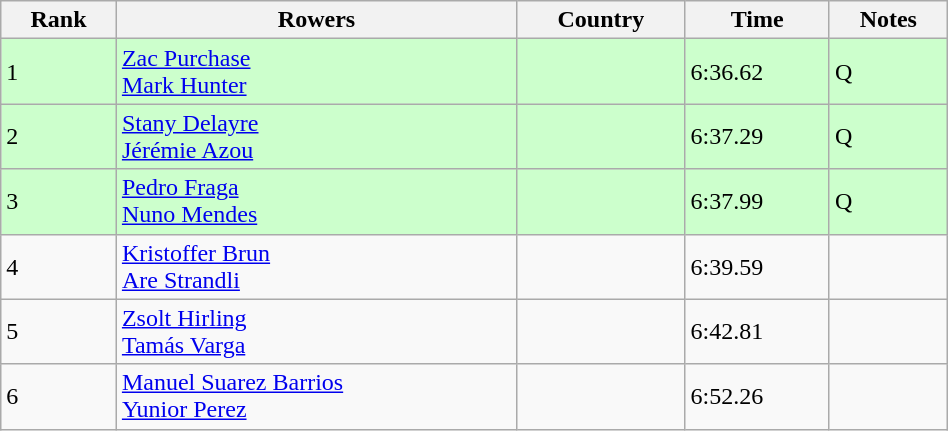<table class="wikitable sortable" width=50%>
<tr>
<th>Rank</th>
<th>Rowers</th>
<th>Country</th>
<th>Time</th>
<th>Notes</th>
</tr>
<tr bgcolor=ccffcc>
<td>1</td>
<td><a href='#'>Zac Purchase</a><br><a href='#'>Mark Hunter</a></td>
<td></td>
<td>6:36.62</td>
<td>Q</td>
</tr>
<tr bgcolor=ccffcc>
<td>2</td>
<td><a href='#'>Stany Delayre</a><br><a href='#'>Jérémie Azou</a></td>
<td></td>
<td>6:37.29</td>
<td>Q</td>
</tr>
<tr bgcolor=ccffcc>
<td>3</td>
<td><a href='#'>Pedro Fraga</a><br><a href='#'>Nuno Mendes</a></td>
<td></td>
<td>6:37.99</td>
<td>Q</td>
</tr>
<tr>
<td>4</td>
<td><a href='#'>Kristoffer Brun</a><br><a href='#'>Are Strandli</a></td>
<td></td>
<td>6:39.59</td>
<td></td>
</tr>
<tr>
<td>5</td>
<td><a href='#'>Zsolt Hirling</a><br><a href='#'>Tamás Varga</a></td>
<td></td>
<td>6:42.81</td>
<td></td>
</tr>
<tr>
<td>6</td>
<td><a href='#'>Manuel Suarez Barrios</a><br><a href='#'>Yunior Perez</a></td>
<td></td>
<td>6:52.26</td>
<td></td>
</tr>
</table>
